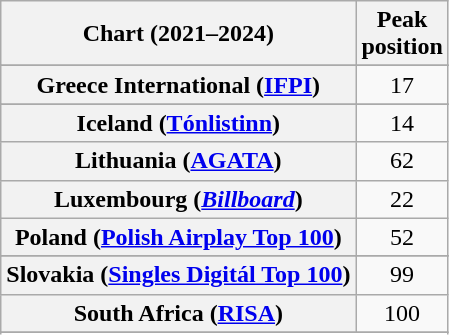<table class="wikitable sortable plainrowheaders">
<tr>
<th>Chart (2021–2024)</th>
<th>Peak<br>position</th>
</tr>
<tr>
</tr>
<tr>
</tr>
<tr>
</tr>
<tr>
</tr>
<tr>
<th scope="row">Greece International (<a href='#'>IFPI</a>)</th>
<td align=center>17</td>
</tr>
<tr>
</tr>
<tr>
<th scope="row">Iceland (<a href='#'>Tónlistinn</a>)</th>
<td align=center>14</td>
</tr>
<tr>
<th scope="row">Lithuania (<a href='#'>AGATA</a>)</th>
<td align=center>62</td>
</tr>
<tr>
<th scope="row">Luxembourg (<em><a href='#'>Billboard</a></em>)</th>
<td align=center>22</td>
</tr>
<tr>
<th scope="row">Poland (<a href='#'>Polish Airplay Top 100</a>)</th>
<td align=center>52</td>
</tr>
<tr>
</tr>
<tr>
<th scope="row">Slovakia (<a href='#'>Singles Digitál Top 100</a>)</th>
<td align=center>99</td>
</tr>
<tr>
<th scope="row">South Africa (<a href='#'>RISA</a>)</th>
<td align=center>100</td>
</tr>
<tr>
</tr>
<tr>
</tr>
<tr>
</tr>
</table>
